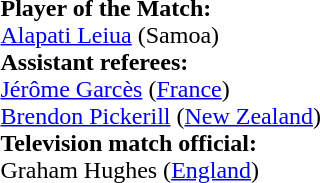<table style="width:100%">
<tr>
<td><br><strong>Player of the Match:</strong>
<br><a href='#'>Alapati Leiua</a> (Samoa)<br><strong>Assistant referees:</strong>
<br><a href='#'>Jérôme Garcès</a> (<a href='#'>France</a>)
<br><a href='#'>Brendon Pickerill</a> (<a href='#'>New Zealand</a>)
<br><strong>Television match official:</strong>
<br>Graham Hughes (<a href='#'>England</a>)</td>
</tr>
</table>
